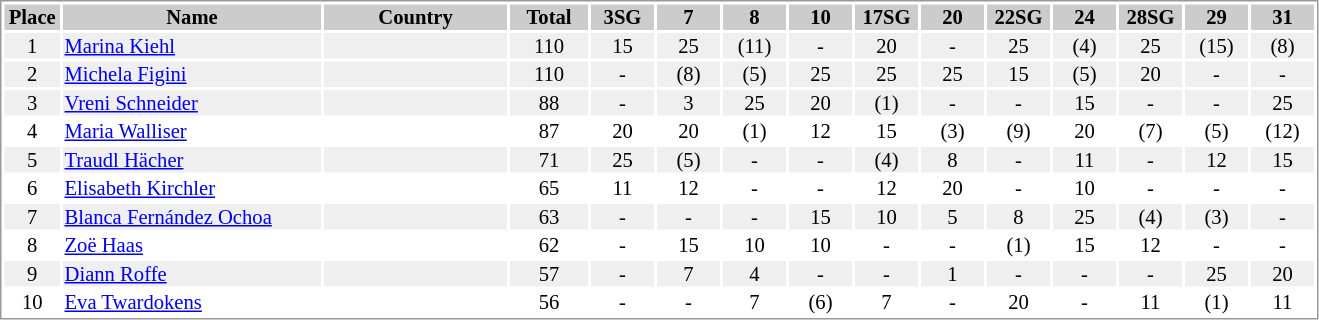<table border="0" style="border: 1px solid #999; background-color:#FFFFFF; text-align:center; font-size:86%; line-height:15px;">
<tr align="center" bgcolor="#CCCCCC">
<th width=35>Place</th>
<th width=170>Name</th>
<th width=120>Country</th>
<th width=50>Total</th>
<th width=40>3SG</th>
<th width=40>7</th>
<th width=40>8</th>
<th width=40>10</th>
<th width=40>17SG</th>
<th width=40>20</th>
<th width=40>22SG</th>
<th width=40>24</th>
<th width=40>28SG</th>
<th width=40>29</th>
<th width=40>31</th>
</tr>
<tr bgcolor="#EFEFEF">
<td>1</td>
<td align="left"><a href='#'>Marina Kiehl</a></td>
<td align="left"></td>
<td>110</td>
<td>15</td>
<td>25</td>
<td>(11)</td>
<td>-</td>
<td>20</td>
<td>-</td>
<td>25</td>
<td>(4)</td>
<td>25</td>
<td>(15)</td>
<td>(8)</td>
</tr>
<tr bgcolor="#EFEFEF">
<td>2</td>
<td align="left"><a href='#'>Michela Figini</a></td>
<td align="left"></td>
<td>110</td>
<td>-</td>
<td>(8)</td>
<td>(5)</td>
<td>25</td>
<td>25</td>
<td>25</td>
<td>15</td>
<td>(5)</td>
<td>20</td>
<td>-</td>
<td>-</td>
</tr>
<tr bgcolor="#EFEFEF">
<td>3</td>
<td align="left"><a href='#'>Vreni Schneider</a></td>
<td align="left"></td>
<td>88</td>
<td>-</td>
<td>3</td>
<td>25</td>
<td>20</td>
<td>(1)</td>
<td>-</td>
<td>-</td>
<td>15</td>
<td>-</td>
<td>-</td>
<td>25</td>
</tr>
<tr>
<td>4</td>
<td align="left"><a href='#'>Maria Walliser</a></td>
<td align="left"></td>
<td>87</td>
<td>20</td>
<td>20</td>
<td>(1)</td>
<td>12</td>
<td>15</td>
<td>(3)</td>
<td>(9)</td>
<td>20</td>
<td>(7)</td>
<td>(5)</td>
<td>(12)</td>
</tr>
<tr bgcolor="#EFEFEF">
<td>5</td>
<td align="left"><a href='#'>Traudl Hächer</a></td>
<td align="left"></td>
<td>71</td>
<td>25</td>
<td>(5)</td>
<td>-</td>
<td>-</td>
<td>(4)</td>
<td>8</td>
<td>-</td>
<td>11</td>
<td>-</td>
<td>12</td>
<td>15</td>
</tr>
<tr>
<td>6</td>
<td align="left"><a href='#'>Elisabeth Kirchler</a></td>
<td align="left"></td>
<td>65</td>
<td>11</td>
<td>12</td>
<td>-</td>
<td>-</td>
<td>12</td>
<td>20</td>
<td>-</td>
<td>10</td>
<td>-</td>
<td>-</td>
<td>-</td>
</tr>
<tr bgcolor="#EFEFEF">
<td>7</td>
<td align="left"><a href='#'>Blanca Fernández Ochoa</a></td>
<td align="left"></td>
<td>63</td>
<td>-</td>
<td>-</td>
<td>-</td>
<td>15</td>
<td>10</td>
<td>5</td>
<td>8</td>
<td>25</td>
<td>(4)</td>
<td>(3)</td>
<td>-</td>
</tr>
<tr>
<td>8</td>
<td align="left"><a href='#'>Zoë Haas</a></td>
<td align="left"></td>
<td>62</td>
<td>-</td>
<td>15</td>
<td>10</td>
<td>10</td>
<td>-</td>
<td>-</td>
<td>(1)</td>
<td>15</td>
<td>12</td>
<td>-</td>
<td>-</td>
</tr>
<tr bgcolor="#EFEFEF">
<td>9</td>
<td align="left"><a href='#'>Diann Roffe</a></td>
<td align="left"></td>
<td>57</td>
<td>-</td>
<td>7</td>
<td>4</td>
<td>-</td>
<td>-</td>
<td>1</td>
<td>-</td>
<td>-</td>
<td>-</td>
<td>25</td>
<td>20</td>
</tr>
<tr>
<td>10</td>
<td align="left"><a href='#'>Eva Twardokens</a></td>
<td align="left"></td>
<td>56</td>
<td>-</td>
<td>-</td>
<td>7</td>
<td>(6)</td>
<td>7</td>
<td>-</td>
<td>20</td>
<td>-</td>
<td>11</td>
<td>(1)</td>
<td>11</td>
</tr>
</table>
